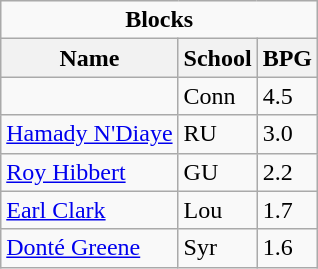<table class="wikitable">
<tr>
<td colspan=3 style="text-align:center;"><strong>Blocks</strong></td>
</tr>
<tr>
<th>Name</th>
<th>School</th>
<th>BPG</th>
</tr>
<tr>
<td></td>
<td>Conn</td>
<td>4.5</td>
</tr>
<tr>
<td><a href='#'>Hamady N'Diaye</a></td>
<td>RU</td>
<td>3.0</td>
</tr>
<tr>
<td><a href='#'>Roy Hibbert</a></td>
<td>GU</td>
<td>2.2</td>
</tr>
<tr>
<td><a href='#'>Earl Clark</a></td>
<td>Lou</td>
<td>1.7</td>
</tr>
<tr>
<td><a href='#'>Donté Greene</a></td>
<td>Syr</td>
<td>1.6</td>
</tr>
</table>
